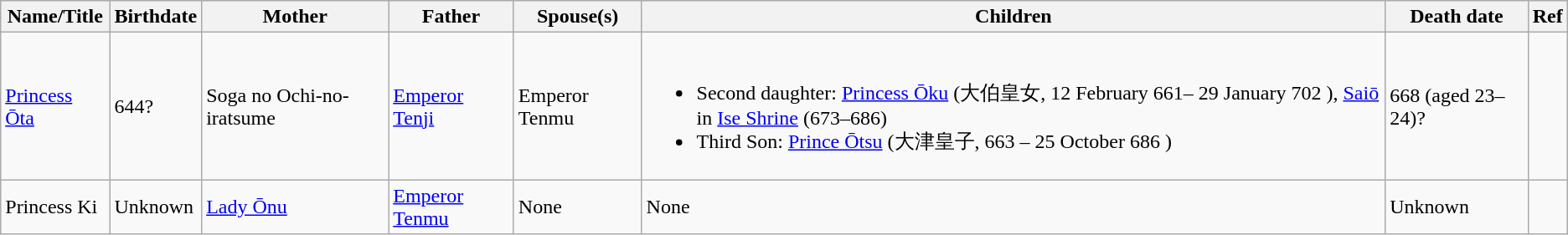<table class="wikitable">
<tr>
<th>Name/Title</th>
<th>Birthdate</th>
<th>Mother</th>
<th>Father</th>
<th>Spouse(s)</th>
<th>Children</th>
<th>Death date</th>
<th>Ref</th>
</tr>
<tr>
<td><a href='#'>Princess Ōta</a></td>
<td>644?</td>
<td>Soga no Ochi-no-iratsume</td>
<td><a href='#'>Emperor Tenji</a></td>
<td>Emperor Tenmu</td>
<td><br><ul><li>Second daughter: <a href='#'>Princess Ōku</a> (大伯皇女, 12 February 661– 29 January 702 ), <a href='#'>Saiō</a> in <a href='#'>Ise Shrine</a> (673–686)</li><li>Third Son: <a href='#'>Prince Ōtsu</a> (大津皇子, 663 – 25 October 686 )</li></ul></td>
<td>668 (aged 23–24)?</td>
<td></td>
</tr>
<tr>
<td>Princess Ki</td>
<td>Unknown</td>
<td><a href='#'>Lady Ōnu</a></td>
<td><a href='#'>Emperor Tenmu</a></td>
<td>None</td>
<td>None</td>
<td>Unknown</td>
<td></td>
</tr>
</table>
